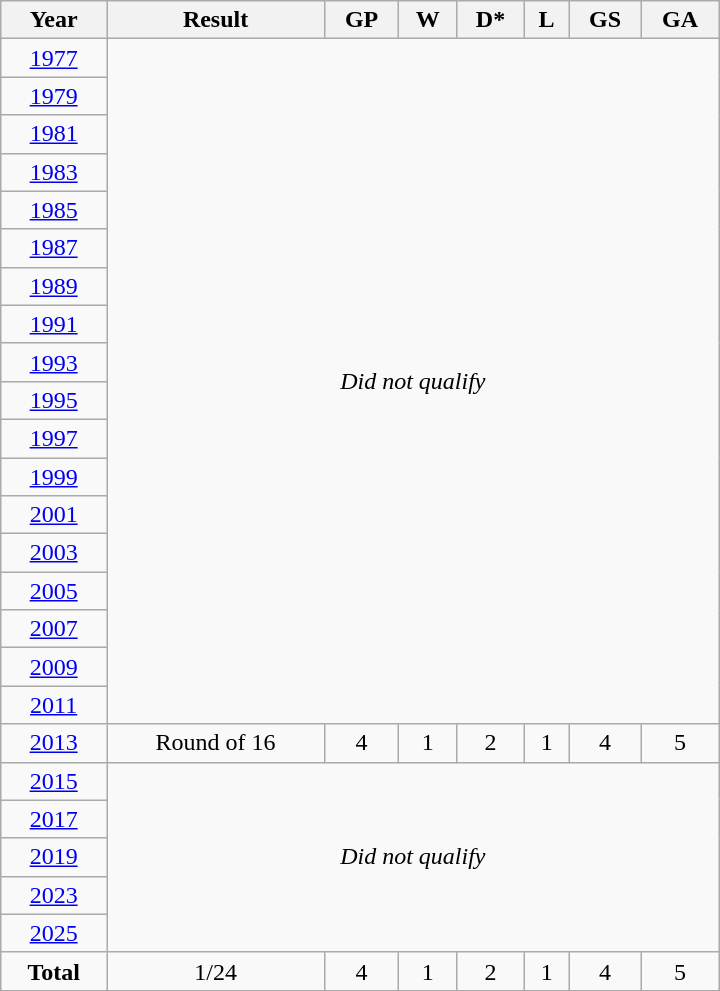<table class="wikitable" style="text-align:center; width:30em;">
<tr>
<th>Year</th>
<th>Result</th>
<th>GP</th>
<th>W</th>
<th>D*</th>
<th>L</th>
<th>GS</th>
<th>GA</th>
</tr>
<tr>
<td> <a href='#'>1977</a></td>
<td rowspan=18 colspan=8><em>Did not qualify</em></td>
</tr>
<tr>
<td> <a href='#'>1979</a></td>
</tr>
<tr>
<td> <a href='#'>1981</a></td>
</tr>
<tr>
<td> <a href='#'>1983</a></td>
</tr>
<tr>
<td> <a href='#'>1985</a></td>
</tr>
<tr>
<td> <a href='#'>1987</a></td>
</tr>
<tr>
<td> <a href='#'>1989</a></td>
</tr>
<tr>
<td> <a href='#'>1991</a></td>
</tr>
<tr>
<td> <a href='#'>1993</a></td>
</tr>
<tr>
<td> <a href='#'>1995</a></td>
</tr>
<tr>
<td> <a href='#'>1997</a></td>
</tr>
<tr>
<td> <a href='#'>1999</a></td>
</tr>
<tr>
<td> <a href='#'>2001</a></td>
</tr>
<tr>
<td> <a href='#'>2003</a></td>
</tr>
<tr>
<td> <a href='#'>2005</a></td>
</tr>
<tr>
<td> <a href='#'>2007</a></td>
</tr>
<tr>
<td> <a href='#'>2009</a></td>
</tr>
<tr>
<td> <a href='#'>2011</a></td>
</tr>
<tr>
<td> <a href='#'>2013</a></td>
<td>Round of 16</td>
<td>4</td>
<td>1</td>
<td>2</td>
<td>1</td>
<td>4</td>
<td>5</td>
</tr>
<tr>
<td> <a href='#'>2015</a></td>
<td rowspan=5 colspan=8><em>Did not qualify</em></td>
</tr>
<tr>
<td> <a href='#'>2017</a></td>
</tr>
<tr>
<td> <a href='#'>2019</a></td>
</tr>
<tr>
<td> <a href='#'>2023</a></td>
</tr>
<tr>
<td> <a href='#'>2025</a></td>
</tr>
<tr>
<td><strong>Total</strong></td>
<td>1/24</td>
<td>4</td>
<td>1</td>
<td>2</td>
<td>1</td>
<td>4</td>
<td>5</td>
</tr>
</table>
